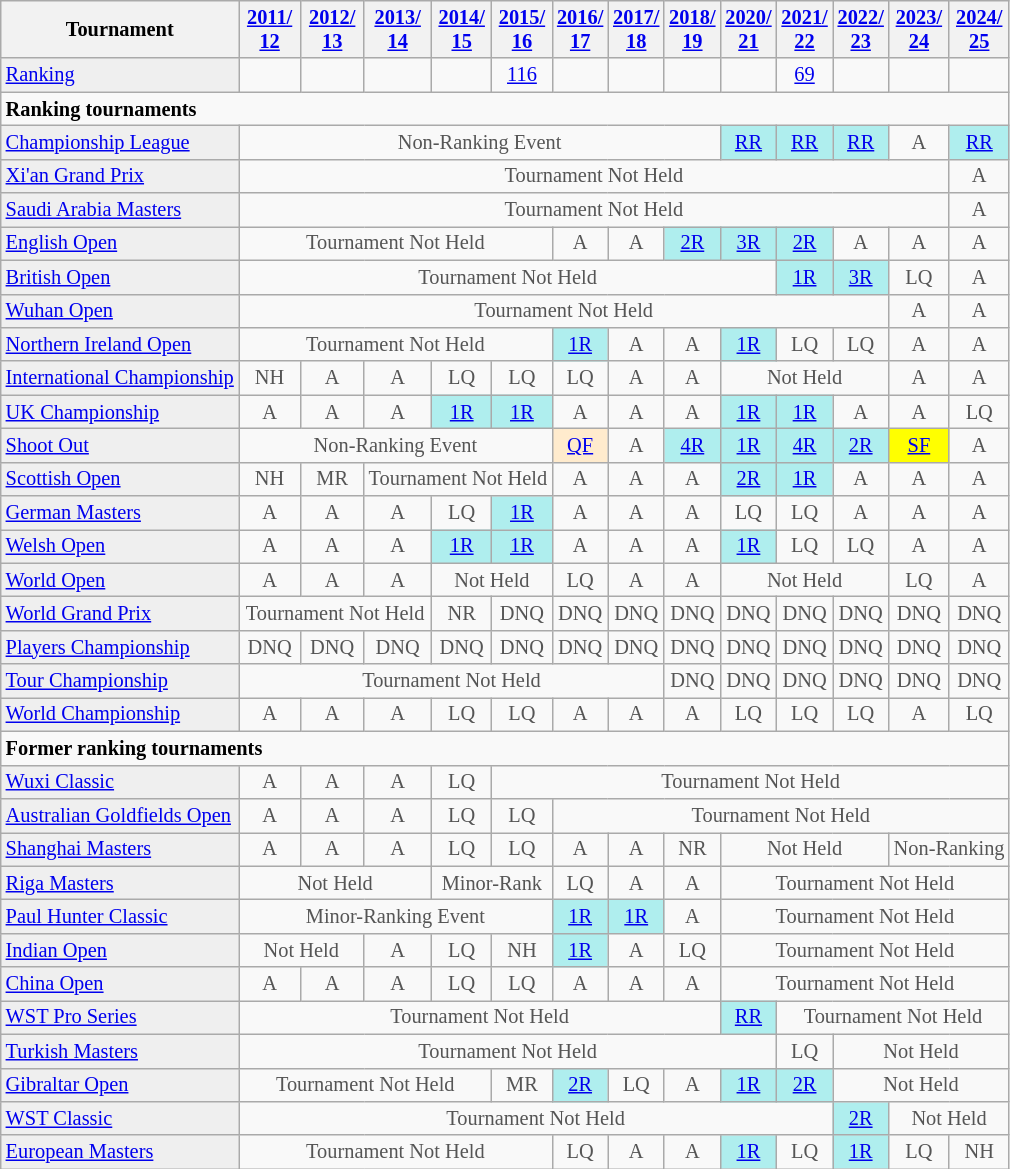<table class="wikitable"  style="font-size:85%;">
<tr>
<th>Tournament</th>
<th><a href='#'>2011/<br>12</a></th>
<th><a href='#'>2012/<br>13</a></th>
<th><a href='#'>2013/<br>14</a></th>
<th><a href='#'>2014/<br>15</a></th>
<th><a href='#'>2015/<br>16</a></th>
<th><a href='#'>2016/<br>17</a></th>
<th><a href='#'>2017/<br>18</a></th>
<th><a href='#'>2018/<br>19</a></th>
<th><a href='#'>2020/<br>21</a></th>
<th><a href='#'>2021/<br>22</a></th>
<th><a href='#'>2022/<br>23</a></th>
<th><a href='#'>2023/<br>24</a></th>
<th><a href='#'>2024/<br>25</a></th>
</tr>
<tr>
<td style="background:#EFEFEF;"><a href='#'>Ranking</a></td>
<td align="center"></td>
<td align="center"></td>
<td align="center"></td>
<td align="center"></td>
<td align="center"><a href='#'>116</a></td>
<td align="center"></td>
<td align="center"></td>
<td align="center"></td>
<td align="center"></td>
<td align="center"><a href='#'>69</a></td>
<td align="center"></td>
<td align="center"></td>
<td align="center"></td>
</tr>
<tr>
<td colspan="21"><strong>Ranking tournaments</strong></td>
</tr>
<tr>
<td style="background:#EFEFEF;"><a href='#'>Championship League</a></td>
<td align="center" colspan="8" style="color:#555555;">Non-Ranking Event</td>
<td align="center" style="background:#afeeee;"><a href='#'>RR</a></td>
<td align="center" style="background:#afeeee;"><a href='#'>RR</a></td>
<td align="center" style="background:#afeeee;"><a href='#'>RR</a></td>
<td align="center" style="color:#555555;">A</td>
<td align="center" style="background:#afeeee;"><a href='#'>RR</a></td>
</tr>
<tr>
<td style="background:#EFEFEF;"><a href='#'>Xi'an Grand Prix</a></td>
<td align="center" colspan="12" style="color:#555555;">Tournament Not Held</td>
<td align="center" style="color:#555555;">A</td>
</tr>
<tr>
<td style="background:#EFEFEF;"><a href='#'>Saudi Arabia Masters</a></td>
<td align="center" colspan="12" style="color:#555555;">Tournament Not Held</td>
<td align="center" style="color:#555555;">A</td>
</tr>
<tr>
<td style="background:#EFEFEF;"><a href='#'>English Open</a></td>
<td align="center" colspan="5" style="color:#555555;">Tournament Not Held</td>
<td align="center" style="color:#555555;">A</td>
<td align="center" style="color:#555555;">A</td>
<td align="center" style="background:#afeeee;"><a href='#'>2R</a></td>
<td align="center" style="background:#afeeee;"><a href='#'>3R</a></td>
<td align="center" style="background:#afeeee;"><a href='#'>2R</a></td>
<td align="center" style="color:#555555;">A</td>
<td align="center" style="color:#555555;">A</td>
<td align="center" style="color:#555555;">A</td>
</tr>
<tr>
<td style="background:#EFEFEF;"><a href='#'>British Open</a></td>
<td align="center" colspan="9" style="color:#555555;">Tournament Not Held</td>
<td align="center" style="background:#afeeee;"><a href='#'>1R</a></td>
<td align="center" style="background:#afeeee;"><a href='#'>3R</a></td>
<td align="center" style="color:#555555;">LQ</td>
<td align="center" style="color:#555555;">A</td>
</tr>
<tr>
<td style="background:#EFEFEF;"><a href='#'>Wuhan Open</a></td>
<td align="center" colspan="11" style="color:#555555;">Tournament Not Held</td>
<td align="center" style="color:#555555;">A</td>
<td align="center" style="color:#555555;">A</td>
</tr>
<tr>
<td style="background:#EFEFEF;"><a href='#'>Northern Ireland Open</a></td>
<td align="center" colspan="5" style="color:#555555;">Tournament Not Held</td>
<td align="center" style="background:#afeeee;"><a href='#'>1R</a></td>
<td align="center" style="color:#555555;">A</td>
<td align="center" style="color:#555555;">A</td>
<td align="center" style="background:#afeeee;"><a href='#'>1R</a></td>
<td align="center" style="color:#555555;">LQ</td>
<td align="center" style="color:#555555;">LQ</td>
<td align="center" style="color:#555555;">A</td>
<td align="center" style="color:#555555;">A</td>
</tr>
<tr>
<td style="background:#EFEFEF;"><a href='#'>International Championship</a></td>
<td align="center" style="color:#555555;">NH</td>
<td align="center" style="color:#555555;">A</td>
<td align="center" style="color:#555555;">A</td>
<td align="center" style="color:#555555;">LQ</td>
<td align="center" style="color:#555555;">LQ</td>
<td align="center" style="color:#555555;">LQ</td>
<td align="center" style="color:#555555;">A</td>
<td align="center" style="color:#555555;">A</td>
<td align="center" colspan="3" style="color:#555555;">Not Held</td>
<td align="center" style="color:#555555;">A</td>
<td align="center" style="color:#555555;">A</td>
</tr>
<tr>
<td style="background:#EFEFEF;"><a href='#'>UK Championship</a></td>
<td align="center" style="color:#555555;">A</td>
<td align="center" style="color:#555555;">A</td>
<td align="center" style="color:#555555;">A</td>
<td align="center" style="background:#afeeee;"><a href='#'>1R</a></td>
<td align="center" style="background:#afeeee;"><a href='#'>1R</a></td>
<td align="center" style="color:#555555;">A</td>
<td align="center" style="color:#555555;">A</td>
<td align="center" style="color:#555555;">A</td>
<td align="center" style="background:#afeeee;"><a href='#'>1R</a></td>
<td align="center" style="background:#afeeee;"><a href='#'>1R</a></td>
<td align="center" style="color:#555555;">A</td>
<td align="center" style="color:#555555;">A</td>
<td align="center" style="color:#555555;">LQ</td>
</tr>
<tr>
<td style="background:#EFEFEF;"><a href='#'>Shoot Out</a></td>
<td align="center" colspan="5" style="color:#555555;">Non-Ranking Event</td>
<td align="center" style="background:#ffebcd;"><a href='#'>QF</a></td>
<td align="center" style="color:#555555;">A</td>
<td align="center" style="background:#afeeee;"><a href='#'>4R</a></td>
<td align="center" style="background:#afeeee;"><a href='#'>1R</a></td>
<td align="center" style="background:#afeeee;"><a href='#'>4R</a></td>
<td align="center" style="background:#afeeee;"><a href='#'>2R</a></td>
<td align="center" style="background:yellow;"><a href='#'>SF</a></td>
<td align="center" style="color:#555555;">A</td>
</tr>
<tr>
<td style="background:#EFEFEF;"><a href='#'>Scottish Open</a></td>
<td align="center" style="color:#555555;">NH</td>
<td align="center" style="color:#555555;">MR</td>
<td align="center" colspan="3" style="color:#555555;">Tournament Not Held</td>
<td align="center" style="color:#555555;">A</td>
<td align="center" style="color:#555555;">A</td>
<td align="center" style="color:#555555;">A</td>
<td align="center" style="background:#afeeee;"><a href='#'>2R</a></td>
<td align="center" style="background:#afeeee;"><a href='#'>1R</a></td>
<td align="center" style="color:#555555;">A</td>
<td align="center" style="color:#555555;">A</td>
<td align="center" style="color:#555555;">A</td>
</tr>
<tr>
<td style="background:#EFEFEF;"><a href='#'>German Masters</a></td>
<td align="center" style="color:#555555;">A</td>
<td align="center" style="color:#555555;">A</td>
<td align="center" style="color:#555555;">A</td>
<td align="center" style="color:#555555;">LQ</td>
<td align="center" style="background:#afeeee;"><a href='#'>1R</a></td>
<td align="center" style="color:#555555;">A</td>
<td align="center" style="color:#555555;">A</td>
<td align="center" style="color:#555555;">A</td>
<td align="center" style="color:#555555;">LQ</td>
<td align="center" style="color:#555555;">LQ</td>
<td align="center" style="color:#555555;">A</td>
<td align="center" style="color:#555555;">A</td>
<td align="center" style="color:#555555;">A</td>
</tr>
<tr>
<td style="background:#EFEFEF;"><a href='#'>Welsh Open</a></td>
<td align="center" style="color:#555555;">A</td>
<td align="center" style="color:#555555;">A</td>
<td align="center" style="color:#555555;">A</td>
<td align="center" style="background:#afeeee;"><a href='#'>1R</a></td>
<td align="center" style="background:#afeeee;"><a href='#'>1R</a></td>
<td align="center" style="color:#555555;">A</td>
<td align="center" style="color:#555555;">A</td>
<td align="center" style="color:#555555;">A</td>
<td align="center" style="background:#afeeee;"><a href='#'>1R</a></td>
<td align="center" style="color:#555555;">LQ</td>
<td align="center" style="color:#555555;">LQ</td>
<td align="center" style="color:#555555;">A</td>
<td align="center" style="color:#555555;">A</td>
</tr>
<tr>
<td style="background:#EFEFEF;"><a href='#'>World Open</a></td>
<td align="center" style="color:#555555;">A</td>
<td align="center" style="color:#555555;">A</td>
<td align="center" style="color:#555555;">A</td>
<td align="center" colspan="2" style="color:#555555;">Not Held</td>
<td align="center" style="color:#555555;">LQ</td>
<td align="center" style="color:#555555;">A</td>
<td align="center" style="color:#555555;">A</td>
<td align="center" colspan="3" style="color:#555555;">Not Held</td>
<td align="center" style="color:#555555;">LQ</td>
<td align="center" style="color:#555555;">A</td>
</tr>
<tr>
<td style="background:#EFEFEF;"><a href='#'>World Grand Prix</a></td>
<td align="center" colspan="3" style="color:#555555;">Tournament Not Held</td>
<td align="center" style="color:#555555;">NR</td>
<td align="center" style="color:#555555;">DNQ</td>
<td align="center" style="color:#555555;">DNQ</td>
<td align="center" style="color:#555555;">DNQ</td>
<td align="center" style="color:#555555;">DNQ</td>
<td align="center" style="color:#555555;">DNQ</td>
<td align="center" style="color:#555555;">DNQ</td>
<td align="center" style="color:#555555;">DNQ</td>
<td align="center" style="color:#555555;">DNQ</td>
<td align="center" style="color:#555555;">DNQ</td>
</tr>
<tr>
<td style="background:#EFEFEF;"><a href='#'>Players Championship</a></td>
<td align="center" style="color:#555555;">DNQ</td>
<td align="center" style="color:#555555;">DNQ</td>
<td align="center" style="color:#555555;">DNQ</td>
<td align="center" style="color:#555555;">DNQ</td>
<td align="center" style="color:#555555;">DNQ</td>
<td align="center" style="color:#555555;">DNQ</td>
<td align="center" style="color:#555555;">DNQ</td>
<td align="center" style="color:#555555;">DNQ</td>
<td align="center" style="color:#555555;">DNQ</td>
<td align="center" style="color:#555555;">DNQ</td>
<td align="center" style="color:#555555;">DNQ</td>
<td align="center" style="color:#555555;">DNQ</td>
<td align="center" style="color:#555555;">DNQ</td>
</tr>
<tr>
<td style="background:#EFEFEF;"><a href='#'>Tour Championship</a></td>
<td align="center" colspan="7" style="color:#555555;">Tournament Not Held</td>
<td align="center" style="color:#555555;">DNQ</td>
<td align="center" style="color:#555555;">DNQ</td>
<td align="center" style="color:#555555;">DNQ</td>
<td align="center" style="color:#555555;">DNQ</td>
<td align="center" style="color:#555555;">DNQ</td>
<td align="center" style="color:#555555;">DNQ</td>
</tr>
<tr>
<td style="background:#EFEFEF;"><a href='#'>World Championship</a></td>
<td align="center" style="color:#555555;">A</td>
<td align="center" style="color:#555555;">A</td>
<td align="center" style="color:#555555;">A</td>
<td align="center" style="color:#555555;">LQ</td>
<td align="center" style="color:#555555;">LQ</td>
<td align="center" style="color:#555555;">A</td>
<td align="center" style="color:#555555;">A</td>
<td align="center" style="color:#555555;">A</td>
<td align="center" style="color:#555555;">LQ</td>
<td align="center" style="color:#555555;">LQ</td>
<td align="center" style="color:#555555;">LQ</td>
<td align="center" style="color:#555555;">A</td>
<td align="center" style="color:#555555;">LQ</td>
</tr>
<tr>
<td colspan="20"><strong>Former ranking tournaments</strong></td>
</tr>
<tr>
<td style="background:#EFEFEF;"><a href='#'>Wuxi Classic</a></td>
<td align="center" style="color:#555555;">A</td>
<td align="center" style="color:#555555;">A</td>
<td align="center" style="color:#555555;">A</td>
<td align="center" style="color:#555555;">LQ</td>
<td align="center" colspan="20" style="color:#555555;">Tournament Not Held</td>
</tr>
<tr>
<td style="background:#EFEFEF;"><a href='#'>Australian Goldfields Open</a></td>
<td align="center" style="color:#555555;">A</td>
<td align="center" style="color:#555555;">A</td>
<td align="center" style="color:#555555;">A</td>
<td align="center" style="color:#555555;">LQ</td>
<td align="center" style="color:#555555;">LQ</td>
<td align="center" colspan="20" style="color:#555555;">Tournament Not Held</td>
</tr>
<tr>
<td style="background:#EFEFEF;"><a href='#'>Shanghai Masters</a></td>
<td align="center" style="color:#555555;">A</td>
<td align="center" style="color:#555555;">A</td>
<td align="center" style="color:#555555;">A</td>
<td align="center" style="color:#555555;">LQ</td>
<td align="center" style="color:#555555;">LQ</td>
<td align="center" style="color:#555555;">A</td>
<td align="center" style="color:#555555;">A</td>
<td align="center" style="color:#555555;">NR</td>
<td align="center" colspan="3" style="color:#555555;">Not Held</td>
<td align="center" colspan="2" style="color:#555555;">Non-Ranking</td>
</tr>
<tr>
<td style="background:#EFEFEF;"><a href='#'>Riga Masters</a></td>
<td align="center" colspan="3" style="color:#555555;">Not Held</td>
<td align="center" colspan="2" style="color:#555555;">Minor-Rank</td>
<td align="center" style="color:#555555;">LQ</td>
<td align="center" style="color:#555555;">A</td>
<td align="center" style="color:#555555;">A</td>
<td align="center" colspan="20" style="color:#555555;">Tournament Not Held</td>
</tr>
<tr>
<td style="background:#EFEFEF;"><a href='#'>Paul Hunter Classic</a></td>
<td align="center" colspan="5" style="color:#555555;">Minor-Ranking Event</td>
<td align="center" style="background:#afeeee;"><a href='#'>1R</a></td>
<td align="center" style="background:#afeeee;"><a href='#'>1R</a></td>
<td align="center" style="color:#555555;">A</td>
<td align="center" colspan="20" style="color:#555555;">Tournament Not Held</td>
</tr>
<tr>
<td style="background:#EFEFEF;"><a href='#'>Indian Open</a></td>
<td align="center" colspan="2" style="color:#555555;">Not Held</td>
<td align="center" style="color:#555555;">A</td>
<td align="center" style="color:#555555;">LQ</td>
<td align="center" style="color:#555555;">NH</td>
<td align="center" style="background:#afeeee;"><a href='#'>1R</a></td>
<td align="center" style="color:#555555;">A</td>
<td align="center" style="color:#555555;">LQ</td>
<td align="center" colspan="20" style="color:#555555;">Tournament Not Held</td>
</tr>
<tr>
<td style="background:#EFEFEF;"><a href='#'>China Open</a></td>
<td align="center" style="color:#555555;">A</td>
<td align="center" style="color:#555555;">A</td>
<td align="center" style="color:#555555;">A</td>
<td align="center" style="color:#555555;">LQ</td>
<td align="center" style="color:#555555;">LQ</td>
<td align="center" style="color:#555555;">A</td>
<td align="center" style="color:#555555;">A</td>
<td align="center" style="color:#555555;">A</td>
<td align="center" colspan="20" style="color:#555555;">Tournament Not Held</td>
</tr>
<tr>
<td style="background:#EFEFEF;"><a href='#'>WST Pro Series</a></td>
<td align="center" colspan="8" style="color:#555555;">Tournament Not Held</td>
<td align="center" style="background:#afeeee;"><a href='#'>RR</a></td>
<td align="center" colspan="20" style="color:#555555;">Tournament Not Held</td>
</tr>
<tr>
<td style="background:#EFEFEF;"><a href='#'>Turkish Masters</a></td>
<td align="center" colspan="9" style="color:#555555;">Tournament Not Held</td>
<td align="center" style="color:#555555;">LQ</td>
<td align="center" colspan="3" style="color:#555555;">Not Held</td>
</tr>
<tr>
<td style="background:#EFEFEF;"><a href='#'>Gibraltar Open</a></td>
<td align="center" colspan="4" style="color:#555555;">Tournament Not Held</td>
<td align="center" style="color:#555555;">MR</td>
<td align="center" style="background:#afeeee;"><a href='#'>2R</a></td>
<td align="center" style="color:#555555;">LQ</td>
<td align="center" style="color:#555555;">A</td>
<td align="center" style="background:#afeeee;"><a href='#'>1R</a></td>
<td align="center" style="background:#afeeee;"><a href='#'>2R</a></td>
<td align="center" colspan="3" style="color:#555555;">Not Held</td>
</tr>
<tr>
<td style="background:#EFEFEF;"><a href='#'>WST Classic</a></td>
<td align="center" colspan="10" style="color:#555555;">Tournament Not Held</td>
<td align="center" style="background:#afeeee;"><a href='#'>2R</a></td>
<td align="center" colspan="2" style="color:#555555;">Not Held</td>
</tr>
<tr>
<td style="background:#EFEFEF;"><a href='#'>European Masters</a></td>
<td align="center" colspan="5" style="color:#555555;">Tournament Not Held</td>
<td align="center" style="color:#555555;">LQ</td>
<td align="center" style="color:#555555;">A</td>
<td align="center" style="color:#555555;">A</td>
<td align="center" style="background:#afeeee;"><a href='#'>1R</a></td>
<td align="center" style="color:#555555;">LQ</td>
<td align="center" style="background:#afeeee;"><a href='#'>1R</a></td>
<td align="center" style="color:#555555;">LQ</td>
<td align="center" style="color:#555555;">NH</td>
</tr>
</table>
